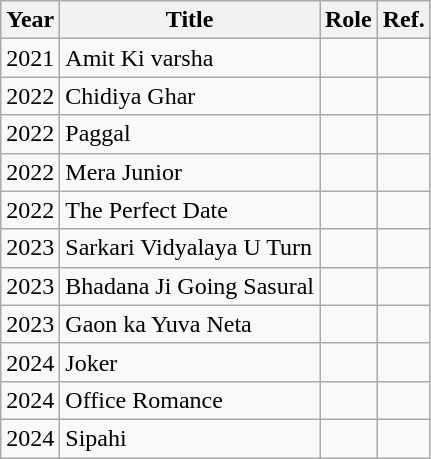<table class="wikitable">
<tr>
<th>Year</th>
<th>Title</th>
<th>Role</th>
<th>Ref.</th>
</tr>
<tr>
<td>2021</td>
<td>Amit Ki varsha</td>
<td></td>
<td></td>
</tr>
<tr>
<td>2022</td>
<td>Chidiya Ghar</td>
<td></td>
<td></td>
</tr>
<tr>
<td>2022</td>
<td>Paggal</td>
<td></td>
<td></td>
</tr>
<tr>
<td>2022</td>
<td>Mera Junior </td>
<td></td>
<td></td>
</tr>
<tr>
<td>2022</td>
<td>The Perfect Date</td>
<td></td>
<td></td>
</tr>
<tr>
<td>2023</td>
<td>Sarkari Vidyalaya U Turn</td>
<td></td>
<td></td>
</tr>
<tr>
<td>2023</td>
<td>Bhadana Ji Going Sasural</td>
<td></td>
<td></td>
</tr>
<tr>
<td>2023</td>
<td>Gaon ka Yuva Neta</td>
<td></td>
<td></td>
</tr>
<tr>
<td>2024</td>
<td>Joker</td>
<td></td>
<td></td>
</tr>
<tr>
<td>2024</td>
<td>Office Romance</td>
<td></td>
<td></td>
</tr>
<tr>
<td>2024</td>
<td>Sipahi</td>
<td></td>
<td></td>
</tr>
</table>
